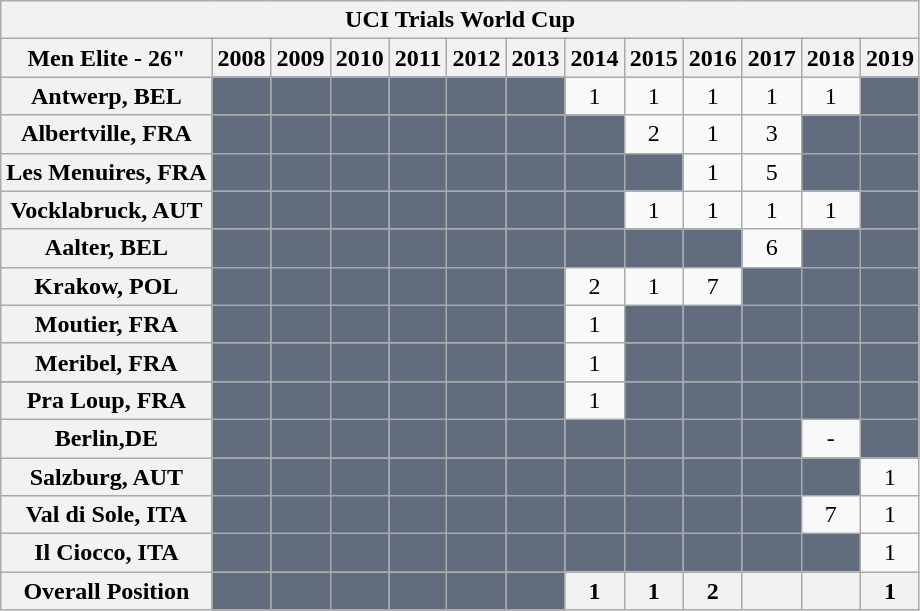<table class="wikitable plainrowheaders">
<tr>
<th colspan="13" scope="col" style="text-align:center;">UCI Trials World Cup</th>
</tr>
<tr>
<th scope="col">Men Elite - 26"</th>
<th scope="col">2008</th>
<th scope="col">2009</th>
<th scope="col">2010</th>
<th scope="col">2011</th>
<th scope="col">2012</th>
<th scope="col">2013</th>
<th scope="col">2014</th>
<th scope="col">2015</th>
<th scope="col">2016</th>
<th scope="col">2017</th>
<th>2018</th>
<th>2019</th>
</tr>
<tr style="text-align:center;">
<th scope="row">Antwerp, BEL</th>
<td style="background:#616D7E;"></td>
<td style="background:#616D7E;"></td>
<td style="background:#616D7E;"></td>
<td style="background:#616D7E;"></td>
<td style="background:#616D7E;"></td>
<td style="background:#616D7E;"></td>
<td>1</td>
<td>1</td>
<td>1</td>
<td>1</td>
<td>1</td>
<td style="background:#616D7E;"></td>
</tr>
<tr style="text-align:center;">
<th scope="row">Albertville, FRA</th>
<td style="background:#616D7E;"></td>
<td style="background:#616D7E;"></td>
<td style="background:#616D7E;"></td>
<td style="background:#616D7E;"></td>
<td style="background:#616D7E;"></td>
<td style="background:#616D7E;"></td>
<td style="background:#616D7E;"></td>
<td>2</td>
<td>1</td>
<td>3</td>
<td style="background:#616D7E;"></td>
<td style="background:#616D7E;"></td>
</tr>
<tr style="text-align:center;">
<th scope="row">Les Menuires, FRA</th>
<td style="background:#616D7E;"></td>
<td style="background:#616D7E;"></td>
<td style="background:#616D7E;"></td>
<td style="background:#616D7E;"></td>
<td style="background:#616D7E;"></td>
<td style="background:#616D7E;"></td>
<td style="background:#616D7E;"></td>
<td style="background:#616D7E;"></td>
<td>1</td>
<td>5</td>
<td style="background:#616D7E;"></td>
<td style="background:#616D7E;"></td>
</tr>
<tr style="text-align:center;">
<th scope="row">Vocklabruck, AUT</th>
<td style="background:#616D7E;"></td>
<td style="background:#616D7E;"></td>
<td style="background:#616D7E;"></td>
<td style="background:#616D7E;"></td>
<td style="background:#616D7E;"></td>
<td style="background:#616D7E;"></td>
<td style="background:#616D7E;"></td>
<td>1</td>
<td>1</td>
<td>1</td>
<td>1</td>
<td style="background:#616D7E;"></td>
</tr>
<tr style="text-align:center;">
<th scope="row">Aalter, BEL</th>
<td style="background:#616D7E;"></td>
<td style="background:#616D7E;"></td>
<td style="background:#616D7E;"></td>
<td style="background:#616D7E;"></td>
<td style="background:#616D7E;"></td>
<td style="background:#616D7E;"></td>
<td style="background:#616D7E;"></td>
<td style="background:#616D7E;"></td>
<td style="background:#616D7E;"></td>
<td>6</td>
<td style="background:#616D7E;"></td>
<td style="background:#616D7E;"></td>
</tr>
<tr style="text-align:center;">
<th scope="row">Krakow, POL</th>
<td style="background:#616D7E;"></td>
<td style="background:#616D7E;"></td>
<td style="background:#616D7E;"></td>
<td style="background:#616D7E;"></td>
<td style="background:#616D7E;"></td>
<td style="background:#616D7E;"></td>
<td>2</td>
<td>1</td>
<td>7</td>
<td style="background:#616D7E;"></td>
<td style="background:#616D7E;"></td>
<td style="background:#616D7E;"></td>
</tr>
<tr style="text-align:center;">
<th scope="row">Moutier, FRA</th>
<td style="background:#616D7E;"></td>
<td style="background:#616D7E;"></td>
<td style="background:#616D7E;"></td>
<td style="background:#616D7E;"></td>
<td style="background:#616D7E;"></td>
<td style="background:#616D7E;"></td>
<td>1</td>
<td style="background:#616D7E;"></td>
<td style="background:#616D7E;"></td>
<td style="background:#616D7E;"></td>
<td style="background:#616D7E;"></td>
<td style="background:#616D7E;"></td>
</tr>
<tr style="text-align:center;">
<th scope="row">Meribel, FRA</th>
<td style="background:#616D7E;"></td>
<td style="background:#616D7E;"></td>
<td style="background:#616D7E;"></td>
<td style="background:#616D7E;"></td>
<td style="background:#616D7E;"></td>
<td style="background:#616D7E;"></td>
<td>1</td>
<td style="background:#616D7E;"></td>
<td style="background:#616D7E;"></td>
<td style="background:#616D7E;"></td>
<td style="background:#616D7E;"></td>
<td style="background:#616D7E;"></td>
</tr>
<tr>
</tr>
<tr style="text-align:center;">
<th scope="row">Pra Loup, FRA</th>
<td style="background:#616D7E;"></td>
<td style="background:#616D7E;"></td>
<td style="background:#616D7E;"></td>
<td style="background:#616D7E;"></td>
<td style="background:#616D7E;"></td>
<td style="background:#616D7E;"></td>
<td>1</td>
<td style="background:#616D7E;"></td>
<td style="background:#616D7E;"></td>
<td style="background:#616D7E;"></td>
<td style="background:#616D7E;"></td>
<td style="background:#616D7E;"></td>
</tr>
<tr style="text-align:center;">
<th scope="row">Berlin,DE</th>
<td style="background:#616D7E;"></td>
<td style="background:#616D7E;"></td>
<td style="background:#616D7E;"></td>
<td style="background:#616D7E;"></td>
<td style="background:#616D7E;"></td>
<td style="background:#616D7E;"></td>
<td style="background:#616D7E;"></td>
<td style="background:#616D7E;"></td>
<td style="background:#616D7E;"></td>
<td style="background:#616D7E;"></td>
<td>-</td>
<td style="background:#616D7E;"></td>
</tr>
<tr style="text-align:center;">
<th scope="row">Salzburg, AUT</th>
<td style="background:#616D7E;"></td>
<td style="background:#616D7E;"></td>
<td style="background:#616D7E;"></td>
<td style="background:#616D7E;"></td>
<td style="background:#616D7E;"></td>
<td style="background:#616D7E;"></td>
<td style="background:#616D7E;"></td>
<td style="background:#616D7E;"></td>
<td style="background:#616D7E;"></td>
<td style="background:#616D7E;"></td>
<td style="background:#616D7E;"></td>
<td>1</td>
</tr>
<tr style="text-align:center;">
<th scope="row">Val di Sole, ITA</th>
<td style="background:#616D7E;"></td>
<td style="background:#616D7E;"></td>
<td style="background:#616D7E;"></td>
<td style="background:#616D7E;"></td>
<td style="background:#616D7E;"></td>
<td style="background:#616D7E;"></td>
<td style="background:#616D7E;"></td>
<td style="background:#616D7E;"></td>
<td style="background:#616D7E;"></td>
<td style="background:#616D7E;"></td>
<td>7</td>
<td>1</td>
</tr>
<tr style="text-align:center;">
<th scope="row">Il Ciocco, ITA</th>
<td style="background:#616D7E;"></td>
<td style="background:#616D7E;"></td>
<td style="background:#616D7E;"></td>
<td style="background:#616D7E;"></td>
<td style="background:#616D7E;"></td>
<td style="background:#616D7E;"></td>
<td style="background:#616D7E;"></td>
<td style="background:#616D7E;"></td>
<td style="background:#616D7E;"></td>
<td style="background:#616D7E;"></td>
<td style="background:#616D7E;"></td>
<td>1</td>
</tr>
<tr style="text-align:center;">
<th scope="row">Overall Position</th>
<th style="background:#616D7E;"></th>
<th style="background:#616D7E;"></th>
<th style="background:#616D7E;"></th>
<th style="background:#616D7E;"></th>
<th style="background:#616D7E;"></th>
<th style="background:#616D7E;"></th>
<th>1</th>
<th>1</th>
<th>2</th>
<th></th>
<th></th>
<th>1</th>
</tr>
</table>
